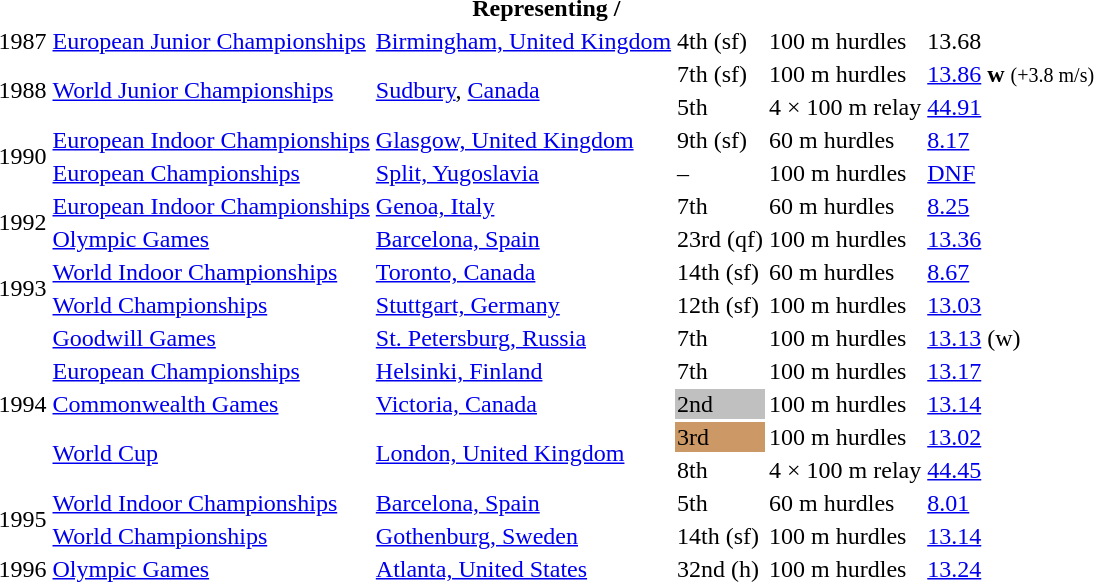<table>
<tr>
<th colspan="6">Representing  / </th>
</tr>
<tr>
<td>1987</td>
<td><a href='#'>European Junior Championships</a></td>
<td><a href='#'>Birmingham, United Kingdom</a></td>
<td>4th (sf)</td>
<td>100 m hurdles</td>
<td>13.68</td>
</tr>
<tr>
<td rowspan=2>1988</td>
<td rowspan=2><a href='#'>World Junior Championships</a></td>
<td rowspan=2><a href='#'>Sudbury</a>, <a href='#'>Canada</a></td>
<td>7th (sf)</td>
<td>100 m hurdles</td>
<td><a href='#'>13.86</a>  <strong>w</strong> <small>(+3.8 m/s)</small> </td>
</tr>
<tr>
<td>5th</td>
<td>4 × 100 m relay</td>
<td><a href='#'>44.91</a></td>
</tr>
<tr>
<td rowspan=2>1990</td>
<td><a href='#'>European Indoor Championships</a></td>
<td><a href='#'>Glasgow, United Kingdom</a></td>
<td>9th (sf)</td>
<td>60 m hurdles</td>
<td><a href='#'>8.17</a></td>
</tr>
<tr>
<td><a href='#'>European Championships</a></td>
<td><a href='#'>Split, Yugoslavia</a></td>
<td>–</td>
<td>100 m hurdles</td>
<td><a href='#'>DNF</a></td>
</tr>
<tr>
<td rowspan=2>1992</td>
<td><a href='#'>European Indoor Championships</a></td>
<td><a href='#'>Genoa, Italy</a></td>
<td>7th</td>
<td>60 m hurdles</td>
<td><a href='#'>8.25</a></td>
</tr>
<tr>
<td><a href='#'>Olympic Games</a></td>
<td><a href='#'>Barcelona, Spain</a></td>
<td>23rd (qf)</td>
<td>100 m hurdles</td>
<td><a href='#'>13.36</a></td>
</tr>
<tr>
<td rowspan=2>1993</td>
<td><a href='#'>World Indoor Championships</a></td>
<td><a href='#'>Toronto, Canada</a></td>
<td>14th (sf)</td>
<td>60 m hurdles</td>
<td><a href='#'>8.67</a></td>
</tr>
<tr>
<td><a href='#'>World Championships</a></td>
<td><a href='#'>Stuttgart, Germany</a></td>
<td>12th (sf)</td>
<td>100 m hurdles</td>
<td><a href='#'>13.03</a></td>
</tr>
<tr>
<td rowspan=5>1994</td>
<td><a href='#'>Goodwill Games</a></td>
<td><a href='#'>St. Petersburg, Russia</a></td>
<td>7th</td>
<td>100 m hurdles</td>
<td><a href='#'>13.13</a> (w)</td>
</tr>
<tr>
<td><a href='#'>European Championships</a></td>
<td><a href='#'>Helsinki, Finland</a></td>
<td>7th</td>
<td>100 m hurdles</td>
<td><a href='#'>13.17</a></td>
</tr>
<tr>
<td><a href='#'>Commonwealth Games</a></td>
<td><a href='#'>Victoria, Canada</a></td>
<td bgcolor=silver>2nd</td>
<td>100 m hurdles</td>
<td><a href='#'>13.14</a></td>
</tr>
<tr>
<td rowspan=2><a href='#'>World Cup</a></td>
<td rowspan=2><a href='#'>London, United Kingdom</a></td>
<td bgcolor=cc9966>3rd</td>
<td>100 m hurdles</td>
<td><a href='#'>13.02</a></td>
</tr>
<tr>
<td>8th</td>
<td>4 × 100 m relay</td>
<td><a href='#'>44.45</a></td>
</tr>
<tr>
<td rowspan=2>1995</td>
<td><a href='#'>World Indoor Championships</a></td>
<td><a href='#'>Barcelona, Spain</a></td>
<td>5th</td>
<td>60 m hurdles</td>
<td><a href='#'>8.01</a></td>
</tr>
<tr>
<td><a href='#'>World Championships</a></td>
<td><a href='#'>Gothenburg, Sweden</a></td>
<td>14th (sf)</td>
<td>100 m hurdles</td>
<td><a href='#'>13.14</a></td>
</tr>
<tr>
<td>1996</td>
<td><a href='#'>Olympic Games</a></td>
<td><a href='#'>Atlanta, United States</a></td>
<td>32nd (h)</td>
<td>100 m hurdles</td>
<td><a href='#'>13.24</a></td>
</tr>
</table>
